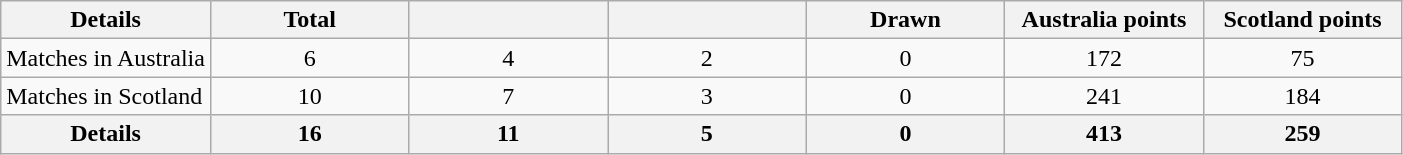<table class="wikitable" text-align=center>
<tr>
<th>Details</th>
<th width=125px>Total</th>
<th width=125px></th>
<th width=125px></th>
<th width=125px>Drawn</th>
<th width=125px>Australia points</th>
<th width=125px>Scotland points</th>
</tr>
<tr>
<td align=left>Matches in Australia</td>
<td align=center>6</td>
<td align=center>4</td>
<td align=center>2</td>
<td align=center>0</td>
<td align=center>172</td>
<td align=center>75</td>
</tr>
<tr>
<td align=left>Matches in Scotland</td>
<td align=center>10</td>
<td align=center>7</td>
<td align=center>3</td>
<td align=center>0</td>
<td align=center>241</td>
<td align=center>184</td>
</tr>
<tr>
<th>Details</th>
<th>16</th>
<th>11</th>
<th>5</th>
<th>0</th>
<th>413</th>
<th>259</th>
</tr>
</table>
